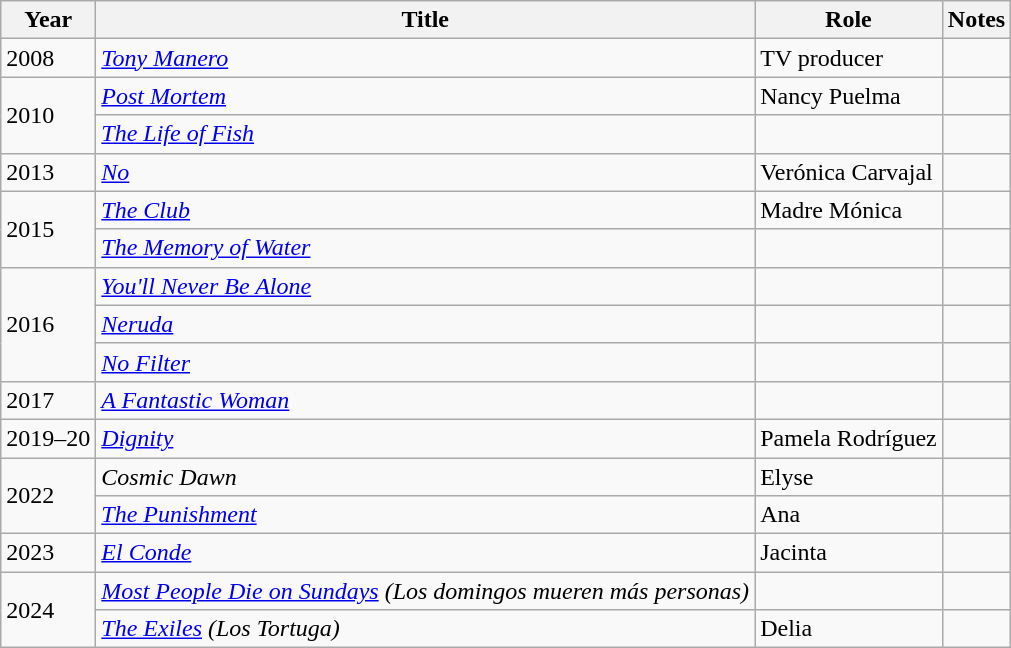<table class="wikitable sortable">
<tr>
<th>Year</th>
<th>Title</th>
<th>Role</th>
<th class="unsortable">Notes</th>
</tr>
<tr>
<td>2008</td>
<td><em><a href='#'>Tony Manero</a></em></td>
<td>TV producer</td>
<td></td>
</tr>
<tr>
<td rowspan=2>2010</td>
<td><em><a href='#'>Post Mortem</a></em></td>
<td>Nancy Puelma</td>
<td></td>
</tr>
<tr>
<td><em><a href='#'>The Life of Fish</a></em></td>
<td></td>
<td></td>
</tr>
<tr>
<td>2013</td>
<td><em><a href='#'>No</a></em></td>
<td>Verónica Carvajal</td>
<td></td>
</tr>
<tr>
<td rowspan=2>2015</td>
<td><em><a href='#'>The Club</a></em></td>
<td>Madre Mónica</td>
<td></td>
</tr>
<tr>
<td><em><a href='#'>The Memory of Water</a></em></td>
<td></td>
<td></td>
</tr>
<tr>
<td rowspan=3>2016</td>
<td><em><a href='#'>You'll Never Be Alone</a></em></td>
<td></td>
<td></td>
</tr>
<tr>
<td><em><a href='#'>Neruda</a></em></td>
<td></td>
<td></td>
</tr>
<tr>
<td><em><a href='#'>No Filter</a></em></td>
<td></td>
<td></td>
</tr>
<tr>
<td>2017</td>
<td><em><a href='#'>A Fantastic Woman</a></em></td>
<td></td>
<td></td>
</tr>
<tr>
<td>2019–20</td>
<td><em><a href='#'>Dignity</a></em></td>
<td>Pamela Rodríguez</td>
<td></td>
</tr>
<tr>
<td rowspan="2">2022</td>
<td><em>Cosmic Dawn</em></td>
<td>Elyse</td>
<td></td>
</tr>
<tr>
<td><em><a href='#'>The Punishment</a></em></td>
<td>Ana</td>
<td></td>
</tr>
<tr>
<td>2023</td>
<td><em><a href='#'>El Conde</a></em></td>
<td>Jacinta</td>
<td></td>
</tr>
<tr>
<td rowspan = "2">2024</td>
<td><em><a href='#'>Most People Die on Sundays</a> (Los domingos mueren más personas)</em></td>
<td></td>
<td></td>
</tr>
<tr>
<td><em><a href='#'>The Exiles</a> (Los Tortuga)</em></td>
<td>Delia</td>
<td></td>
</tr>
</table>
